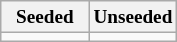<table class="wikitable" style="font-size:80%">
<tr>
<th width=50%>Seeded</th>
<th width=50%>Unseeded</th>
</tr>
<tr>
<td valign=top></td>
<td valign=top></td>
</tr>
</table>
